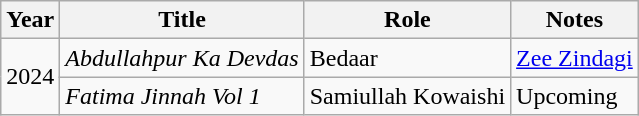<table class="wikitable">
<tr>
<th>Year</th>
<th>Title</th>
<th>Role</th>
<th>Notes</th>
</tr>
<tr>
<td rowspan="2">2024</td>
<td><em>Abdullahpur Ka Devdas</em></td>
<td>Bedaar</td>
<td><a href='#'>Zee Zindagi</a></td>
</tr>
<tr>
<td><em>Fatima Jinnah Vol 1</em></td>
<td>Samiullah Kowaishi</td>
<td>Upcoming</td>
</tr>
</table>
